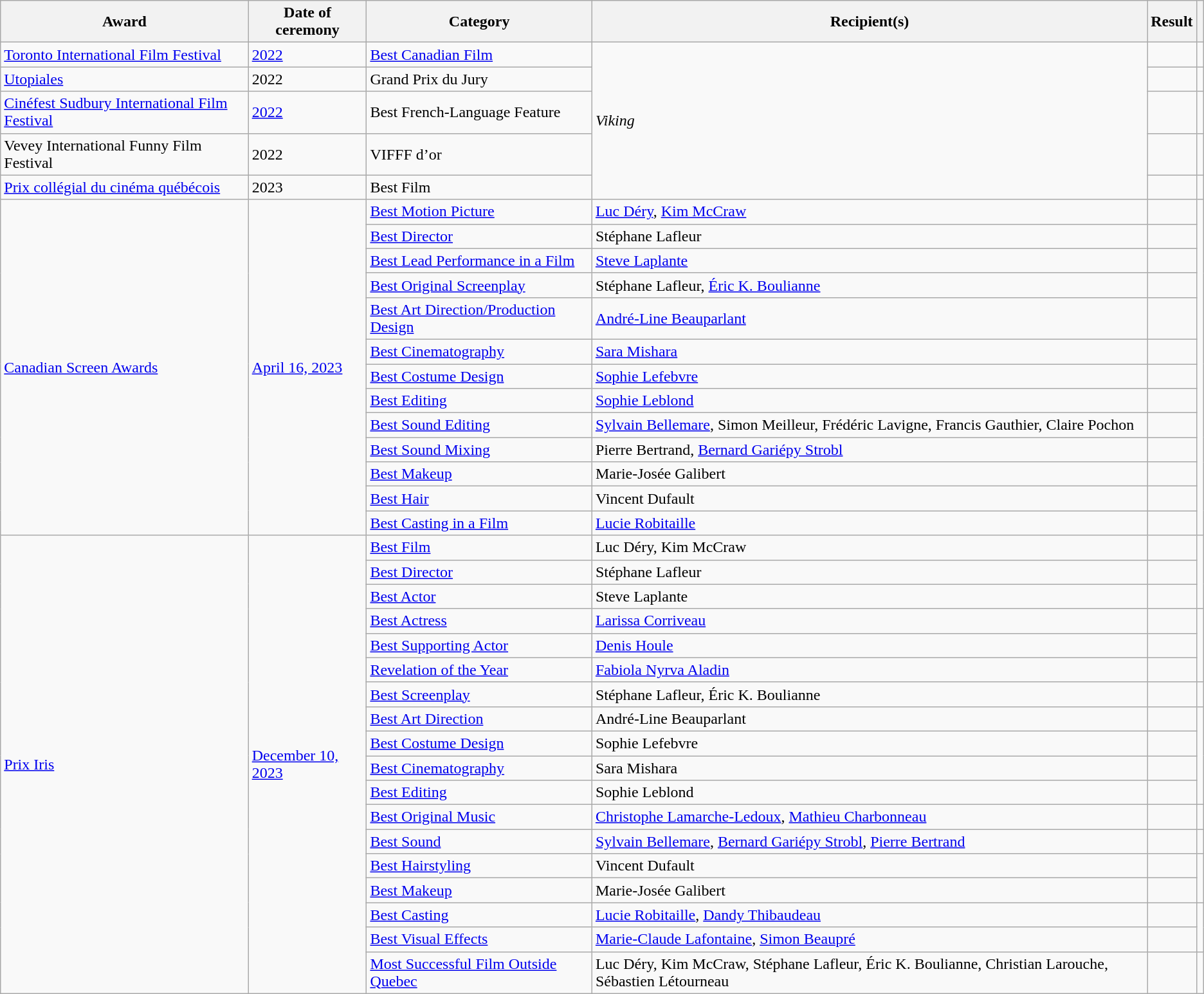<table class="wikitable sortable plainrowheaders">
<tr>
<th scope="col">Award</th>
<th scope="col">Date of ceremony</th>
<th scope="col">Category</th>
<th scope="col">Recipient(s)</th>
<th scope="col">Result</th>
<th scope="col" class="unsortable"></th>
</tr>
<tr>
<td><a href='#'>Toronto International Film Festival</a></td>
<td><a href='#'>2022</a></td>
<td><a href='#'>Best Canadian Film</a></td>
<td rowspan=5><em>Viking</em></td>
<td></td>
<td></td>
</tr>
<tr>
<td><a href='#'>Utopiales</a></td>
<td>2022</td>
<td>Grand Prix du Jury</td>
<td></td>
<td></td>
</tr>
<tr>
<td><a href='#'>Cinéfest Sudbury International Film Festival</a></td>
<td><a href='#'>2022</a></td>
<td>Best French-Language Feature</td>
<td></td>
<td></td>
</tr>
<tr>
<td>Vevey International Funny Film Festival</td>
<td>2022</td>
<td>VIFFF d’or</td>
<td></td>
<td></td>
</tr>
<tr>
<td><a href='#'>Prix collégial du cinéma québécois</a></td>
<td>2023</td>
<td>Best Film</td>
<td></td>
<td></td>
</tr>
<tr>
<td rowspan=13><a href='#'>Canadian Screen Awards</a></td>
<td rowspan=13><a href='#'>April 16, 2023</a></td>
<td><a href='#'>Best Motion Picture</a></td>
<td><a href='#'>Luc Déry</a>, <a href='#'>Kim McCraw</a></td>
<td></td>
<td rowspan=13></td>
</tr>
<tr>
<td><a href='#'>Best Director</a></td>
<td>Stéphane Lafleur</td>
<td></td>
</tr>
<tr>
<td><a href='#'>Best Lead Performance in a Film</a></td>
<td><a href='#'>Steve Laplante</a></td>
<td></td>
</tr>
<tr>
<td><a href='#'>Best Original Screenplay</a></td>
<td>Stéphane Lafleur, <a href='#'>Éric K. Boulianne</a></td>
<td></td>
</tr>
<tr>
<td><a href='#'>Best Art Direction/Production Design</a></td>
<td><a href='#'>André-Line Beauparlant</a></td>
<td></td>
</tr>
<tr>
<td><a href='#'>Best Cinematography</a></td>
<td><a href='#'>Sara Mishara</a></td>
<td></td>
</tr>
<tr>
<td><a href='#'>Best Costume Design</a></td>
<td><a href='#'>Sophie Lefebvre</a></td>
<td></td>
</tr>
<tr>
<td><a href='#'>Best Editing</a></td>
<td><a href='#'>Sophie Leblond</a></td>
<td></td>
</tr>
<tr>
<td><a href='#'>Best Sound Editing</a></td>
<td><a href='#'>Sylvain Bellemare</a>, Simon Meilleur, Frédéric Lavigne, Francis Gauthier, Claire Pochon</td>
<td></td>
</tr>
<tr>
<td><a href='#'>Best Sound Mixing</a></td>
<td>Pierre Bertrand, <a href='#'>Bernard Gariépy Strobl</a></td>
<td></td>
</tr>
<tr>
<td><a href='#'>Best Makeup</a></td>
<td>Marie-Josée Galibert</td>
<td></td>
</tr>
<tr>
<td><a href='#'>Best Hair</a></td>
<td>Vincent Dufault</td>
<td></td>
</tr>
<tr>
<td><a href='#'>Best Casting in a Film</a></td>
<td><a href='#'>Lucie Robitaille</a></td>
<td></td>
</tr>
<tr>
<td rowspan=18><a href='#'>Prix Iris</a></td>
<td rowspan=18><a href='#'>December 10, 2023</a></td>
<td><a href='#'>Best Film</a></td>
<td>Luc Déry, Kim McCraw</td>
<td></td>
<td rowspan=3></td>
</tr>
<tr>
<td><a href='#'>Best Director</a></td>
<td>Stéphane Lafleur</td>
<td></td>
</tr>
<tr>
<td><a href='#'>Best Actor</a></td>
<td>Steve Laplante</td>
<td></td>
</tr>
<tr>
<td><a href='#'>Best Actress</a></td>
<td><a href='#'>Larissa Corriveau</a></td>
<td></td>
<td rowspan=3></td>
</tr>
<tr>
<td><a href='#'>Best Supporting Actor</a></td>
<td><a href='#'>Denis Houle</a></td>
<td></td>
</tr>
<tr>
<td><a href='#'>Revelation of the Year</a></td>
<td><a href='#'>Fabiola Nyrva Aladin</a></td>
<td></td>
</tr>
<tr>
<td><a href='#'>Best Screenplay</a></td>
<td>Stéphane Lafleur, Éric K. Boulianne</td>
<td></td>
<td></td>
</tr>
<tr>
<td><a href='#'>Best Art Direction</a></td>
<td>André-Line Beauparlant</td>
<td></td>
<td rowspan=4></td>
</tr>
<tr>
<td><a href='#'>Best Costume Design</a></td>
<td>Sophie Lefebvre</td>
<td></td>
</tr>
<tr>
<td><a href='#'>Best Cinematography</a></td>
<td>Sara Mishara</td>
<td></td>
</tr>
<tr>
<td><a href='#'>Best Editing</a></td>
<td>Sophie Leblond</td>
<td></td>
</tr>
<tr>
<td><a href='#'>Best Original Music</a></td>
<td><a href='#'>Christophe Lamarche-Ledoux</a>, <a href='#'>Mathieu Charbonneau</a></td>
<td></td>
<td></td>
</tr>
<tr>
<td><a href='#'>Best Sound</a></td>
<td><a href='#'>Sylvain Bellemare</a>, <a href='#'>Bernard Gariépy Strobl</a>, <a href='#'>Pierre Bertrand</a></td>
<td></td>
<td></td>
</tr>
<tr>
<td><a href='#'>Best Hairstyling</a></td>
<td>Vincent Dufault</td>
<td></td>
<td rowspan=2></td>
</tr>
<tr>
<td><a href='#'>Best Makeup</a></td>
<td>Marie-Josée Galibert</td>
<td></td>
</tr>
<tr>
<td><a href='#'>Best Casting</a></td>
<td><a href='#'>Lucie Robitaille</a>, <a href='#'>Dandy Thibaudeau</a></td>
<td></td>
<td rowspan=2></td>
</tr>
<tr>
<td><a href='#'>Best Visual Effects</a></td>
<td><a href='#'>Marie-Claude Lafontaine</a>, <a href='#'>Simon Beaupré</a></td>
<td></td>
</tr>
<tr>
<td><a href='#'>Most Successful Film Outside Quebec</a></td>
<td>Luc Déry, Kim McCraw, Stéphane Lafleur, Éric K. Boulianne, Christian Larouche, Sébastien Létourneau</td>
<td></td>
<td></td>
</tr>
</table>
